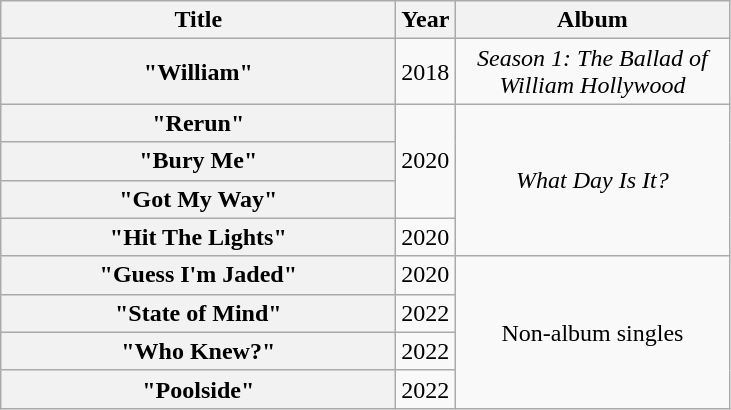<table class="wikitable plainrowheaders" style="text-align:center;" border="1">
<tr>
<th scope="col" style="width:16em;">Title</th>
<th scope="col" style="width:1em;">Year</th>
<th scope="col" style="width:11em;">Album</th>
</tr>
<tr>
<th scope="row">"William"</th>
<td>2018</td>
<td><em>Season 1: The Ballad of William Hollywood</em></td>
</tr>
<tr>
<th scope="row">"Rerun"</th>
<td rowspan="3">2020</td>
<td rowspan="4"><em>What Day Is It?</em></td>
</tr>
<tr>
<th scope="row">"Bury Me"</th>
</tr>
<tr>
<th scope="row">"Got My Way"</th>
</tr>
<tr>
<th scope="row">"Hit The Lights"</th>
<td>2020</td>
</tr>
<tr>
<th scope="row">"Guess I'm Jaded"</th>
<td>2020</td>
<td rowspan="4">Non-album singles</td>
</tr>
<tr>
<th scope="row">"State of Mind"</th>
<td>2022</td>
</tr>
<tr>
<th scope="row">"Who Knew?"</th>
<td>2022</td>
</tr>
<tr>
<th scope="row">"Poolside"</th>
<td>2022</td>
</tr>
</table>
